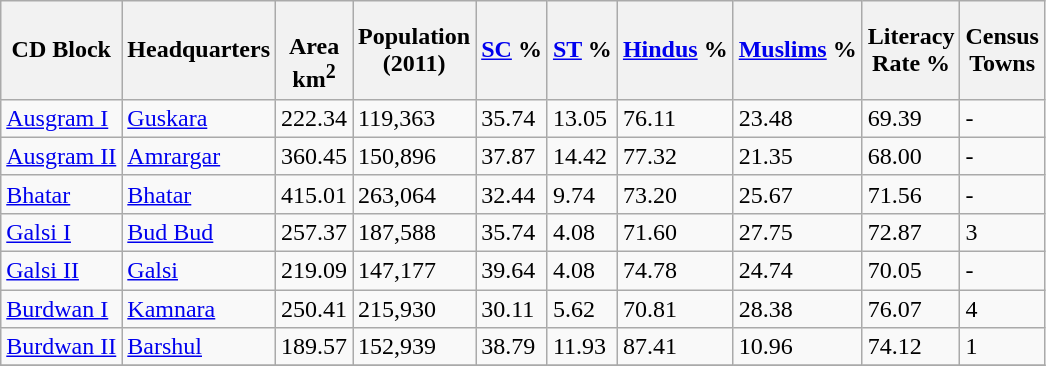<table class="wikitable sortable">
<tr>
<th>CD Block</th>
<th>Headquarters</th>
<th><br>Area<br>km<sup>2</sup></th>
<th>Population<br>(2011)</th>
<th><a href='#'>SC</a> %</th>
<th><a href='#'>ST</a> %</th>
<th><a href='#'>Hindus</a> %</th>
<th><a href='#'>Muslims</a> %</th>
<th>Literacy<br> Rate %</th>
<th>Census<br>Towns</th>
</tr>
<tr>
<td><a href='#'>Ausgram I</a></td>
<td><a href='#'>Guskara</a></td>
<td>222.34</td>
<td>119,363</td>
<td>35.74</td>
<td>13.05</td>
<td>76.11</td>
<td>23.48</td>
<td>69.39</td>
<td>-</td>
</tr>
<tr>
<td><a href='#'>Ausgram II</a></td>
<td><a href='#'>Amrargar</a></td>
<td>360.45</td>
<td>150,896</td>
<td>37.87</td>
<td>14.42</td>
<td>77.32</td>
<td>21.35</td>
<td>68.00</td>
<td>-</td>
</tr>
<tr>
<td><a href='#'>Bhatar</a></td>
<td><a href='#'>Bhatar</a></td>
<td>415.01</td>
<td>263,064</td>
<td>32.44</td>
<td>9.74</td>
<td>73.20</td>
<td>25.67</td>
<td>71.56</td>
<td>-</td>
</tr>
<tr>
<td><a href='#'>Galsi I</a></td>
<td><a href='#'>Bud Bud</a></td>
<td>257.37</td>
<td>187,588</td>
<td>35.74</td>
<td>4.08</td>
<td>71.60</td>
<td>27.75</td>
<td>72.87</td>
<td>3</td>
</tr>
<tr>
<td><a href='#'>Galsi II</a></td>
<td><a href='#'>Galsi</a></td>
<td>219.09</td>
<td>147,177</td>
<td>39.64</td>
<td>4.08</td>
<td>74.78</td>
<td>24.74</td>
<td>70.05</td>
<td>-</td>
</tr>
<tr>
<td><a href='#'>Burdwan I</a></td>
<td><a href='#'>Kamnara</a></td>
<td>250.41</td>
<td>215,930</td>
<td>30.11</td>
<td>5.62</td>
<td>70.81</td>
<td>28.38</td>
<td>76.07</td>
<td>4</td>
</tr>
<tr>
<td><a href='#'>Burdwan II</a></td>
<td><a href='#'>Barshul</a></td>
<td>189.57</td>
<td>152,939</td>
<td>38.79</td>
<td>11.93</td>
<td>87.41</td>
<td>10.96</td>
<td>74.12</td>
<td>1</td>
</tr>
<tr>
</tr>
</table>
